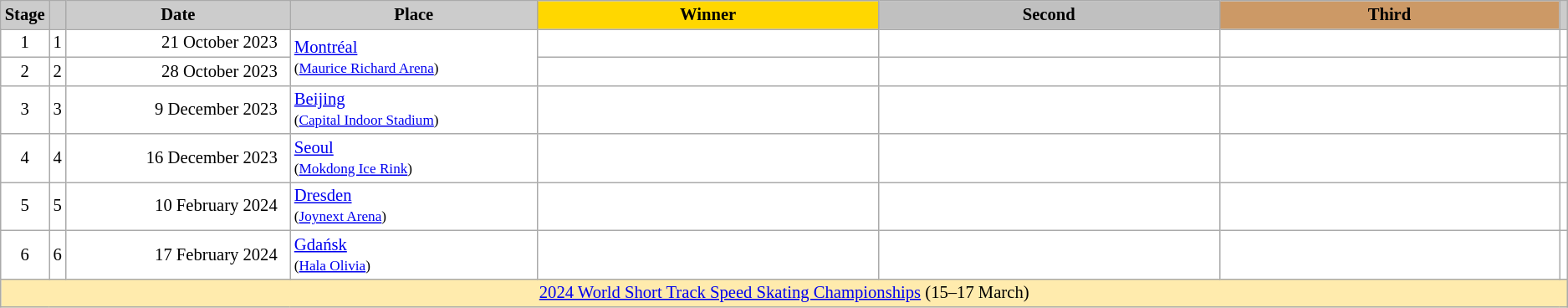<table class="wikitable plainrowheaders" style="background:#fff; font-size:86%; line-height:16px; border:grey solid 1px; border-collapse:collapse;">
<tr>
<th scope="col" style="background:#ccc; width=10 px;">Stage</th>
<th scope="col" style="background:#ccc; width=10 px;"></th>
<th scope="col" style="background:#ccc; width:180px;">Date</th>
<th scope="col" style="background:#ccc; width:200px;">Place</th>
<th scope="col" style="background:gold; width:280px;">Winner</th>
<th scope="col" style="background:silver; width:280px;">Second</th>
<th scope="col" style="background:#c96; width:280px;">Third</th>
<th scope="col" style="background:#ccc; width=10 px;"></th>
</tr>
<tr>
<td align="center">1</td>
<td align="center">1</td>
<td align="right">21 October 2023  </td>
<td rowspan="2"> <a href='#'>Montréal</a><br><small>(<a href='#'>Maurice Richard Arena</a>)</small></td>
<td></td>
<td></td>
<td></td>
<td></td>
</tr>
<tr>
<td align="center">2</td>
<td align="center">2</td>
<td align="right">28 October 2023  </td>
<td></td>
<td></td>
<td></td>
<td></td>
</tr>
<tr>
<td align="center">3</td>
<td align="center">3</td>
<td align="right">9 December 2023  </td>
<td> <a href='#'>Beijing</a><br><small>(<a href='#'>Capital Indoor Stadium</a>)</small></td>
<td></td>
<td></td>
<td></td>
<td></td>
</tr>
<tr>
<td align="center">4</td>
<td align="center">4</td>
<td align="right">16 December 2023  </td>
<td> <a href='#'>Seoul</a><br><small>(<a href='#'>Mokdong Ice Rink</a>)</small></td>
<td></td>
<td></td>
<td><em> <br> </td>
<td></td>
</tr>
<tr>
<td align="center">5</td>
<td align="center">5</td>
<td align="right">10 February 2024  </td>
<td> <a href='#'>Dresden</a><br><small>(<a href='#'>Joynext Arena</a>)</small></td>
<td></td>
<td></td>
<td></td>
<td></td>
</tr>
<tr>
<td align="center">6</td>
<td align="center">6</td>
<td align="right">17 February 2024  </td>
<td> <a href='#'>Gdańsk</a><br><small>(<a href='#'>Hala Olivia</a>)</small></td>
<td></td>
<td></td>
<td></td>
<td></td>
</tr>
<tr style="background:#FFEBAD">
<td align=center colspan=8><a href='#'>2024 World Short Track Speed Skating Championships</a> (15–17 March)</td>
</tr>
</table>
